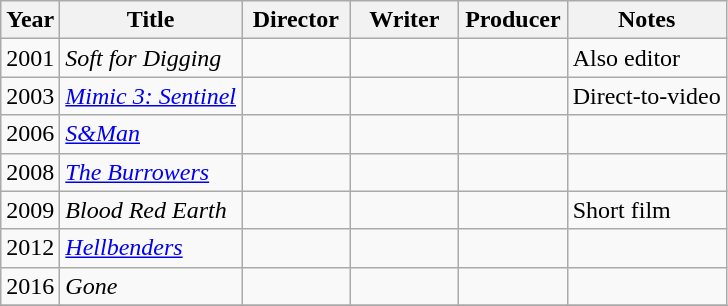<table class="wikitable">
<tr>
<th>Year</th>
<th>Title</th>
<th width=65>Director</th>
<th width=65>Writer</th>
<th width=65>Producer</th>
<th>Notes</th>
</tr>
<tr>
<td>2001</td>
<td><em>Soft for Digging</em></td>
<td></td>
<td></td>
<td></td>
<td>Also editor</td>
</tr>
<tr>
<td>2003</td>
<td><em><a href='#'>Mimic 3: Sentinel</a></em></td>
<td></td>
<td></td>
<td></td>
<td>Direct-to-video</td>
</tr>
<tr>
<td>2006</td>
<td><em><a href='#'>S&Man</a></em></td>
<td></td>
<td></td>
<td></td>
<td></td>
</tr>
<tr>
<td>2008</td>
<td><em><a href='#'>The Burrowers</a></em></td>
<td></td>
<td></td>
<td></td>
<td></td>
</tr>
<tr>
<td>2009</td>
<td><em>Blood Red Earth</em></td>
<td></td>
<td></td>
<td></td>
<td>Short film</td>
</tr>
<tr>
<td>2012</td>
<td><em><a href='#'>Hellbenders</a></em></td>
<td></td>
<td></td>
<td></td>
<td></td>
</tr>
<tr>
<td>2016</td>
<td><em>Gone</td>
<td></td>
<td></td>
<td></td>
<td></td>
</tr>
<tr>
</tr>
</table>
